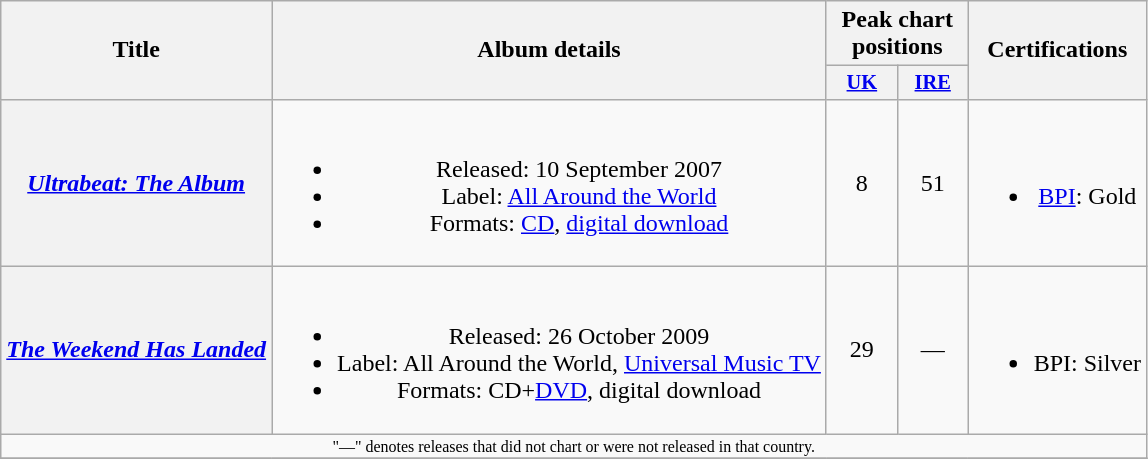<table class="wikitable plainrowheaders" style="text-align:center;">
<tr>
<th scope="col" rowspan="2">Title</th>
<th scope="col" rowspan="2">Album details</th>
<th scope="col" colspan="2">Peak chart positions</th>
<th scope="col" rowspan="2">Certifications</th>
</tr>
<tr>
<th scope="col" style="width:3em;font-size:85%;"><a href='#'>UK</a><br></th>
<th scope="col" style="width:3em;font-size:85%;"><a href='#'>IRE</a><br></th>
</tr>
<tr>
<th scope="row"><em><a href='#'>Ultrabeat: The Album</a></em></th>
<td><br><ul><li>Released: 10 September 2007</li><li>Label: <a href='#'>All Around the World</a></li><li>Formats: <a href='#'>CD</a>, <a href='#'>digital download</a></li></ul></td>
<td align="center">8</td>
<td align="center">51</td>
<td><br><ul><li><a href='#'>BPI</a>: Gold</li></ul></td>
</tr>
<tr>
<th scope="row"><em><a href='#'>The Weekend Has Landed</a></em></th>
<td><br><ul><li>Released: 26 October 2009</li><li>Label: All Around the World, <a href='#'>Universal Music TV</a></li><li>Formats: CD+<a href='#'>DVD</a>, digital download</li></ul></td>
<td align="center">29</td>
<td align="center">—</td>
<td><br><ul><li>BPI: Silver</li></ul></td>
</tr>
<tr>
<td align="center" colspan="16" style="font-size: 8pt">"—" denotes releases that did not chart or were not released in that country.</td>
</tr>
<tr>
</tr>
</table>
